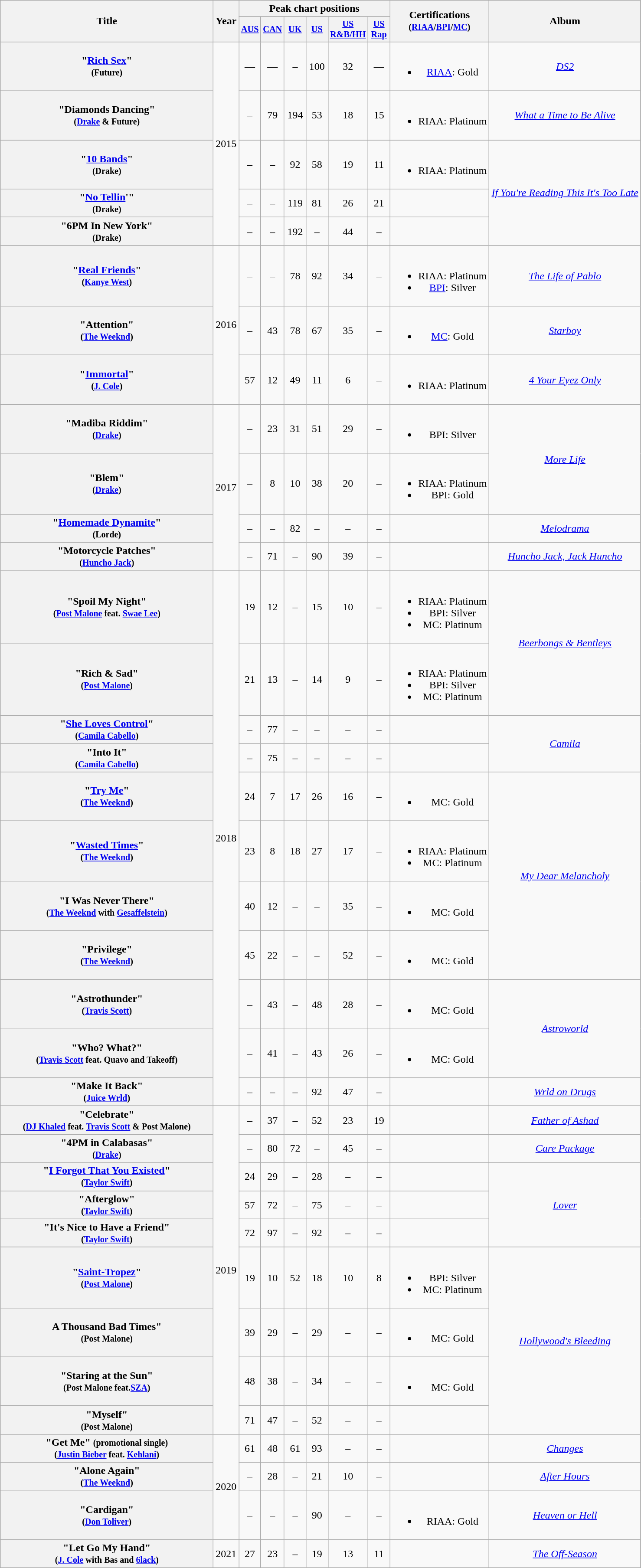<table class="wikitable plainrowheaders" style="text-align:center;">
<tr>
<th rowspan="2" scope="col" style="width:20em;">Title</th>
<th rowspan="2" scope="col">Year</th>
<th colspan="6">Peak chart positions</th>
<th rowspan="2">Certifications<br><small>(<a href='#'>RIAA</a>/<a href='#'>BPI</a>/<a href='#'>MC</a>)</small></th>
<th rowspan="2" scope="col">Album</th>
</tr>
<tr>
<th scope="col" style="width:2em;font-size:85%;"><a href='#'>AUS</a></th>
<th scope="col" style="width:2em;font-size:85%;"><a href='#'>CAN</a></th>
<th scope="col" style="width:2em;font-size:85%;"><a href='#'>UK</a></th>
<th scope="col" style="width:2em;font-size:85%;"><a href='#'>US</a></th>
<th scope="col" style="width:2em;font-size:85%;"><a href='#'>US R&B/HH</a></th>
<th scope="col" style="width:2em;font-size:85%;"><a href='#'>US<br>Rap</a></th>
</tr>
<tr>
<th scope="row">"<a href='#'>Rich Sex</a>"<br><small>(Future)</small></th>
<td rowspan="5">2015</td>
<td>—</td>
<td>—</td>
<td>–</td>
<td>100</td>
<td>32</td>
<td>—</td>
<td><br><ul><li><a href='#'>RIAA</a>: Gold</li></ul></td>
<td><em><a href='#'>DS2</a></em></td>
</tr>
<tr>
<th scope="row">"Diamonds Dancing"<br><small>(<a href='#'>Drake</a> & Future)</small></th>
<td>–</td>
<td>79</td>
<td>194</td>
<td>53</td>
<td>18</td>
<td>15</td>
<td><br><ul><li>RIAA: Platinum</li></ul></td>
<td><em><a href='#'>What a Time to Be Alive</a></em></td>
</tr>
<tr>
<th scope="row">"<a href='#'>10 Bands</a>"<br><small>(Drake)</small></th>
<td>–</td>
<td>–</td>
<td>92</td>
<td>58</td>
<td>19</td>
<td>11</td>
<td><br><ul><li>RIAA: Platinum</li></ul></td>
<td rowspan="3"><em><a href='#'>If You're Reading This It's Too Late</a></em></td>
</tr>
<tr>
<th scope="row">"<a href='#'>No Tellin</a>'" <br><small>(Drake)</small></th>
<td>–</td>
<td>–</td>
<td>119</td>
<td>81</td>
<td>26</td>
<td>21</td>
<td></td>
</tr>
<tr>
<th scope="row">"6PM In New York"<br><small>(Drake)</small></th>
<td>–</td>
<td>–</td>
<td>192</td>
<td>–</td>
<td>44</td>
<td>–</td>
<td></td>
</tr>
<tr>
<th scope="row">"<a href='#'>Real Friends</a>"<br><small>(<a href='#'>Kanye West</a>)</small></th>
<td rowspan="3">2016</td>
<td>–</td>
<td>–</td>
<td>78</td>
<td>92</td>
<td>34</td>
<td>–</td>
<td><br><ul><li>RIAA: Platinum</li><li><a href='#'>BPI</a>: Silver</li></ul></td>
<td><em><a href='#'>The Life of Pablo</a></em></td>
</tr>
<tr>
<th scope="row">"Attention"<br><small>(<a href='#'>The Weeknd</a>)</small></th>
<td>–</td>
<td>43</td>
<td>78</td>
<td>67</td>
<td>35</td>
<td>–</td>
<td><br><ul><li><a href='#'>MC</a>: Gold</li></ul></td>
<td><em><a href='#'>Starboy</a></em></td>
</tr>
<tr>
<th scope="row">"<a href='#'>Immortal</a>"<br><small>(<a href='#'>J. Cole</a>)</small></th>
<td>57</td>
<td>12</td>
<td>49</td>
<td>11</td>
<td>6</td>
<td>–</td>
<td><br><ul><li>RIAA: Platinum</li></ul></td>
<td><em><a href='#'>4 Your Eyez Only</a></em></td>
</tr>
<tr>
<th scope="row">"Madiba Riddim"<br><small>(<a href='#'>Drake</a>)</small></th>
<td rowspan="4">2017</td>
<td>–</td>
<td>23</td>
<td>31</td>
<td>51</td>
<td>29</td>
<td>–</td>
<td><br><ul><li>BPI: Silver</li></ul></td>
<td rowspan="2"><em><a href='#'>More Life</a></em></td>
</tr>
<tr>
<th scope="row">"Blem"<br><small>(<a href='#'>Drake</a>)</small></th>
<td>–</td>
<td>8</td>
<td>10</td>
<td>38</td>
<td>20</td>
<td>–</td>
<td><br><ul><li>RIAA: Platinum</li><li>BPI: Gold</li></ul></td>
</tr>
<tr>
<th scope="row">"<a href='#'>Homemade Dynamite</a>"<br><small>(Lorde)</small></th>
<td>–</td>
<td>–</td>
<td>82</td>
<td>–</td>
<td>–</td>
<td>–</td>
<td></td>
<td><em><a href='#'>Melodrama</a></em></td>
</tr>
<tr>
<th scope="row">"Motorcycle Patches"<br><small>(<a href='#'>Huncho Jack</a>)</small></th>
<td>–</td>
<td>71</td>
<td>–</td>
<td>90</td>
<td>39</td>
<td>–</td>
<td></td>
<td><em><a href='#'>Huncho Jack, Jack Huncho</a></em></td>
</tr>
<tr>
<th scope="row">"Spoil My Night"<br><small>(<a href='#'>Post Malone</a> feat. <a href='#'>Swae Lee</a>)</small></th>
<td rowspan="11">2018</td>
<td>19</td>
<td>12</td>
<td>–</td>
<td>15</td>
<td>10</td>
<td>–</td>
<td><br><ul><li>RIAA: Platinum</li><li>BPI: Silver</li><li>MC: Platinum</li></ul></td>
<td rowspan="2"><em><a href='#'>Beerbongs & Bentleys</a></em></td>
</tr>
<tr>
<th scope="row">"Rich & Sad"<br><small>(<a href='#'>Post Malone</a>)</small></th>
<td>21</td>
<td>13</td>
<td>–</td>
<td>14</td>
<td>9</td>
<td>–</td>
<td><br><ul><li>RIAA: Platinum</li><li>BPI: Silver</li><li>MC: Platinum</li></ul></td>
</tr>
<tr>
<th scope="row">"<a href='#'>She Loves Control</a>"<br><small>(<a href='#'>Camila Cabello</a>)</small></th>
<td>–</td>
<td>77</td>
<td>–</td>
<td>–</td>
<td>–</td>
<td>–</td>
<td></td>
<td rowspan="2"><em><a href='#'>Camila</a></em></td>
</tr>
<tr>
<th scope="row">"Into It"<br><small>(<a href='#'>Camila Cabello</a>)</small></th>
<td>–</td>
<td>75</td>
<td>–</td>
<td>–</td>
<td>–</td>
<td>–</td>
<td></td>
</tr>
<tr>
<th scope="row">"<a href='#'>Try Me</a>"<br><small>(<a href='#'>The Weeknd</a>)</small></th>
<td>24</td>
<td>7</td>
<td>17</td>
<td>26</td>
<td>16</td>
<td>–</td>
<td><br><ul><li>MC: Gold</li></ul></td>
<td rowspan="4"><em><a href='#'>My Dear Melancholy</a></em></td>
</tr>
<tr>
<th scope="row">"<a href='#'>Wasted Times</a>"<br><small>(<a href='#'>The Weeknd</a>)</small></th>
<td>23</td>
<td>8</td>
<td>18</td>
<td>27</td>
<td>17</td>
<td>–</td>
<td><br><ul><li>RIAA: Platinum</li><li>MC: Platinum</li></ul></td>
</tr>
<tr>
<th scope="row">"I Was Never There"<br><small>(<a href='#'>The Weeknd</a> with <a href='#'>Gesaffelstein</a>)</small></th>
<td>40</td>
<td>12</td>
<td>–</td>
<td>–</td>
<td>35</td>
<td>–</td>
<td><br><ul><li>MC: Gold</li></ul></td>
</tr>
<tr>
<th scope="row">"Privilege"<br><small>(<a href='#'>The Weeknd</a>)</small></th>
<td>45</td>
<td>22</td>
<td>–</td>
<td>–</td>
<td>52</td>
<td>–</td>
<td><br><ul><li>MC: Gold</li></ul></td>
</tr>
<tr>
<th scope="row">"Astrothunder"<br><small>(<a href='#'>Travis Scott</a>)</small></th>
<td>–</td>
<td>43</td>
<td>–</td>
<td>48</td>
<td>28</td>
<td>–</td>
<td><br><ul><li>MC: Gold</li></ul></td>
<td rowspan="2"><em><a href='#'>Astroworld</a></em></td>
</tr>
<tr>
<th scope="row">"Who? What?"<br><small>(<a href='#'>Travis Scott</a> feat. Quavo and Takeoff)</small></th>
<td>–</td>
<td>41</td>
<td>–</td>
<td>43</td>
<td>26</td>
<td>–</td>
<td><br><ul><li>MC: Gold</li></ul></td>
</tr>
<tr>
<th scope="row">"Make It Back"<br><small>(<a href='#'>Juice Wrld</a>)</small></th>
<td>–</td>
<td>–</td>
<td>–</td>
<td>92</td>
<td>47</td>
<td>–</td>
<td></td>
<td><em><a href='#'>Wrld on Drugs</a></em></td>
</tr>
<tr>
<th scope="row">"Celebrate"<br><small>(<a href='#'>DJ Khaled</a> feat. <a href='#'>Travis Scott</a> & Post Malone)</small></th>
<td rowspan="9">2019</td>
<td>–</td>
<td>37</td>
<td>–</td>
<td>52</td>
<td>23</td>
<td>19</td>
<td></td>
<td><em><a href='#'>Father of Ashad</a></em></td>
</tr>
<tr>
<th scope="row">"4PM in Calabasas"<br><small>(<a href='#'>Drake</a>)</small></th>
<td>–</td>
<td>80</td>
<td>72</td>
<td>–</td>
<td>45</td>
<td>–</td>
<td></td>
<td><em><a href='#'>Care Package</a></em></td>
</tr>
<tr>
<th scope="row">"<a href='#'>I Forgot That You Existed</a>"<br><small>(<a href='#'>Taylor Swift</a>)</small></th>
<td>24</td>
<td>29</td>
<td>–</td>
<td>28</td>
<td>–</td>
<td>–</td>
<td></td>
<td rowspan="3"><em><a href='#'>Lover</a></em></td>
</tr>
<tr>
<th scope="row">"Afterglow"<br><small>(<a href='#'>Taylor Swift</a>)</small></th>
<td>57</td>
<td>72</td>
<td>–</td>
<td>75</td>
<td>–</td>
<td>–</td>
<td></td>
</tr>
<tr>
<th scope="row">"It's Nice to Have a Friend"<br><small>(<a href='#'>Taylor Swift</a>)</small></th>
<td>72</td>
<td>97</td>
<td>–</td>
<td>92</td>
<td>–</td>
<td>–</td>
<td></td>
</tr>
<tr>
<th scope="row">"<a href='#'>Saint-Tropez</a>"<br><small>(<a href='#'>Post Malone</a>)</small></th>
<td>19</td>
<td>10</td>
<td>52</td>
<td>18</td>
<td>10</td>
<td>8</td>
<td><br><ul><li>BPI: Silver</li><li>MC: Platinum</li></ul></td>
<td rowspan="4"><em><a href='#'>Hollywood's Bleeding</a></em></td>
</tr>
<tr>
<th scope="row">A Thousand Bad Times"<br><small>(Post Malone)</small></th>
<td>39</td>
<td>29</td>
<td>–</td>
<td>29</td>
<td>–</td>
<td>–</td>
<td><br><ul><li>MC: Gold</li></ul></td>
</tr>
<tr>
<th scope="row">"Staring at the Sun"<br><small>(Post Malone feat.<a href='#'>SZA</a>)</small></th>
<td>48</td>
<td>38</td>
<td>–</td>
<td>34</td>
<td>–</td>
<td>–</td>
<td><br><ul><li>MC: Gold</li></ul></td>
</tr>
<tr>
<th scope="row">"Myself"<br><small>(Post Malone)</small></th>
<td>71</td>
<td>47</td>
<td>–</td>
<td>52</td>
<td>–</td>
<td>–</td>
<td></td>
</tr>
<tr>
<th scope="row">"Get Me" <small>(promotional single)<br>(<a href='#'>Justin Bieber</a> feat. <a href='#'>Kehlani</a>)</small></th>
<td rowspan="3">2020</td>
<td>61</td>
<td>48</td>
<td>61</td>
<td>93</td>
<td>–</td>
<td>–</td>
<td></td>
<td><em><a href='#'>Changes</a></em></td>
</tr>
<tr>
<th scope="row">"Alone Again"<br><small>(<a href='#'>The Weeknd</a>)</small></th>
<td>–</td>
<td>28</td>
<td>–</td>
<td>21</td>
<td>10</td>
<td>–</td>
<td></td>
<td><em><a href='#'>After Hours</a></em></td>
</tr>
<tr>
<th scope="row">"Cardigan"<br><small>(<a href='#'>Don Toliver</a>)</small></th>
<td>–</td>
<td>–</td>
<td>–</td>
<td>90</td>
<td>–</td>
<td>–</td>
<td><br><ul><li>RIAA: Gold</li></ul></td>
<td><em><a href='#'>Heaven or Hell</a></em></td>
</tr>
<tr>
<th scope="row">"Let Go My Hand"<br><small>(<a href='#'>J. Cole</a> with Bas and <a href='#'>6lack</a>)</small></th>
<td>2021</td>
<td>27</td>
<td>23</td>
<td>–</td>
<td>19</td>
<td>13</td>
<td>11</td>
<td></td>
<td><em><a href='#'>The Off-Season</a></em></td>
</tr>
</table>
